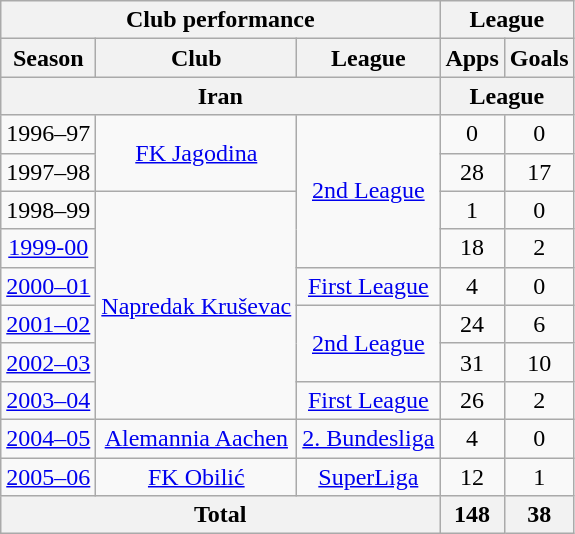<table class="wikitable" style="text-align:center;">
<tr>
<th colspan=3>Club performance</th>
<th colspan=2>League</th>
</tr>
<tr>
<th>Season</th>
<th>Club</th>
<th>League</th>
<th>Apps</th>
<th>Goals</th>
</tr>
<tr>
<th colspan=3>Iran</th>
<th colspan=2>League</th>
</tr>
<tr>
<td>1996–97</td>
<td rowspan="2"><a href='#'>FK Jagodina</a></td>
<td rowspan="4"><a href='#'>2nd League</a></td>
<td>0</td>
<td>0</td>
</tr>
<tr>
<td>1997–98</td>
<td>28</td>
<td>17</td>
</tr>
<tr>
<td>1998–99</td>
<td rowspan="6"><a href='#'>Napredak Kruševac</a></td>
<td>1</td>
<td>0</td>
</tr>
<tr>
<td><a href='#'>1999-00</a></td>
<td>18</td>
<td>2</td>
</tr>
<tr>
<td><a href='#'>2000–01</a></td>
<td rowspan="1"><a href='#'>First League</a></td>
<td>4</td>
<td>0</td>
</tr>
<tr>
<td><a href='#'>2001–02</a></td>
<td rowspan="2"><a href='#'>2nd League</a></td>
<td>24</td>
<td>6</td>
</tr>
<tr>
<td><a href='#'>2002–03</a></td>
<td>31</td>
<td>10</td>
</tr>
<tr>
<td><a href='#'>2003–04</a></td>
<td rowspan="1"><a href='#'>First League</a></td>
<td>26</td>
<td>2</td>
</tr>
<tr>
<td><a href='#'>2004–05</a></td>
<td rowspan="1"><a href='#'>Alemannia Aachen</a></td>
<td><a href='#'>2. Bundesliga</a></td>
<td>4</td>
<td>0</td>
</tr>
<tr>
<td><a href='#'>2005–06</a></td>
<td rowspan="1"><a href='#'>FK Obilić</a></td>
<td rowspan="1"><a href='#'>SuperLiga</a></td>
<td>12</td>
<td>1</td>
</tr>
<tr>
<th colspan=3>Total</th>
<th>148</th>
<th>38</th>
</tr>
</table>
